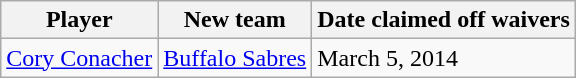<table class="wikitable">
<tr>
<th>Player</th>
<th>New team</th>
<th>Date claimed off waivers</th>
</tr>
<tr>
<td><a href='#'>Cory Conacher</a></td>
<td><a href='#'>Buffalo Sabres</a></td>
<td>March 5, 2014</td>
</tr>
</table>
